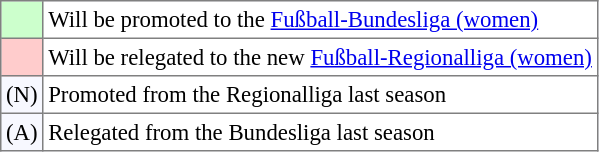<table bgcolor="#f7f8ff" cellpadding="3" cellspacing="0" border="1" style="font-size: 95%; border: gray solid 1px; border-collapse: collapse;text-align:center;">
<tr>
<td style="background:#ccffcc;" width="20"></td>
<td bgcolor="#ffffff" align="left">Will be promoted to the <a href='#'>Fußball-Bundesliga (women)</a></td>
</tr>
<tr>
<td style="background: #FFCCCC" width="20"></td>
<td bgcolor="#ffffff" align="left">Will be relegated to the new <a href='#'>Fußball-Regionalliga (women)</a></td>
</tr>
<tr>
<td style="background: "#ffffff" width="20">(N)</td>
<td bgcolor="#ffffff" align="left">Promoted from the Regionalliga last season</td>
</tr>
<tr>
<td style="background: "#ffffff" width="20">(A)</td>
<td bgcolor="#ffffff" align="left">Relegated from the Bundesliga last season</td>
</tr>
</table>
